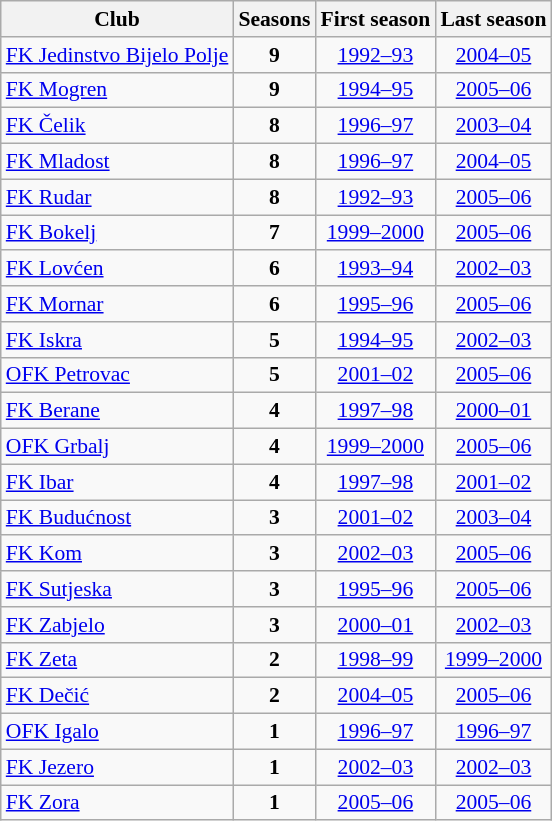<table class="wikitable sortable" style="text-align:center;font-size:90%">
<tr>
<th>Club</th>
<th>Seasons</th>
<th>First season</th>
<th>Last season</th>
</tr>
<tr>
<td style="text-align:left;"><a href='#'>FK Jedinstvo Bijelo Polje</a></td>
<td><strong>9</strong></td>
<td><a href='#'>1992–93</a></td>
<td><a href='#'>2004–05</a></td>
</tr>
<tr>
<td style="text-align:left;"><a href='#'>FK Mogren</a></td>
<td><strong>9</strong></td>
<td><a href='#'>1994–95</a></td>
<td><a href='#'>2005–06</a></td>
</tr>
<tr>
<td style="text-align:left;"><a href='#'>FK Čelik</a></td>
<td><strong>8</strong></td>
<td><a href='#'>1996–97</a></td>
<td><a href='#'>2003–04</a></td>
</tr>
<tr>
<td style="text-align:left;"><a href='#'>FK Mladost</a></td>
<td><strong>8</strong></td>
<td><a href='#'>1996–97</a></td>
<td><a href='#'>2004–05</a></td>
</tr>
<tr>
<td style="text-align:left;"><a href='#'>FK Rudar</a></td>
<td><strong>8</strong></td>
<td><a href='#'>1992–93</a></td>
<td><a href='#'>2005–06</a></td>
</tr>
<tr>
<td style="text-align:left;"><a href='#'>FK Bokelj</a></td>
<td><strong>7</strong></td>
<td><a href='#'>1999–2000</a></td>
<td><a href='#'>2005–06</a></td>
</tr>
<tr>
<td style="text-align:left;"><a href='#'>FK Lovćen</a></td>
<td><strong>6</strong></td>
<td><a href='#'>1993–94</a></td>
<td><a href='#'>2002–03</a></td>
</tr>
<tr>
<td style="text-align:left;"><a href='#'>FK Mornar</a></td>
<td><strong>6</strong></td>
<td><a href='#'>1995–96</a></td>
<td><a href='#'>2005–06</a></td>
</tr>
<tr>
<td style="text-align:left;"><a href='#'>FK Iskra</a></td>
<td><strong>5</strong></td>
<td><a href='#'>1994–95</a></td>
<td><a href='#'>2002–03</a></td>
</tr>
<tr>
<td style="text-align:left;"><a href='#'>OFK Petrovac</a></td>
<td><strong>5</strong></td>
<td><a href='#'>2001–02</a></td>
<td><a href='#'>2005–06</a></td>
</tr>
<tr>
<td style="text-align:left;"><a href='#'>FK Berane</a></td>
<td><strong>4</strong></td>
<td><a href='#'>1997–98</a></td>
<td><a href='#'>2000–01</a></td>
</tr>
<tr>
<td style="text-align:left;"><a href='#'>OFK Grbalj</a></td>
<td><strong>4</strong></td>
<td><a href='#'>1999–2000</a></td>
<td><a href='#'>2005–06</a></td>
</tr>
<tr>
<td style="text-align:left;"><a href='#'>FK Ibar</a></td>
<td><strong>4</strong></td>
<td><a href='#'>1997–98</a></td>
<td><a href='#'>2001–02</a></td>
</tr>
<tr>
<td style="text-align:left;"><a href='#'>FK Budućnost</a></td>
<td><strong>3</strong></td>
<td><a href='#'>2001–02</a></td>
<td><a href='#'>2003–04</a></td>
</tr>
<tr>
<td style="text-align:left;"><a href='#'>FK Kom</a></td>
<td><strong>3</strong></td>
<td><a href='#'>2002–03</a></td>
<td><a href='#'>2005–06</a></td>
</tr>
<tr>
<td style="text-align:left;"><a href='#'>FK Sutjeska</a></td>
<td><strong>3</strong></td>
<td><a href='#'>1995–96</a></td>
<td><a href='#'>2005–06</a></td>
</tr>
<tr>
<td style="text-align:left;"><a href='#'>FK Zabjelo</a></td>
<td><strong>3</strong></td>
<td><a href='#'>2000–01</a></td>
<td><a href='#'>2002–03</a></td>
</tr>
<tr>
<td style="text-align:left;"><a href='#'>FK Zeta</a></td>
<td><strong>2</strong></td>
<td><a href='#'>1998–99</a></td>
<td><a href='#'>1999–2000</a></td>
</tr>
<tr>
<td style="text-align:left;"><a href='#'>FK Dečić</a></td>
<td><strong>2</strong></td>
<td><a href='#'>2004–05</a></td>
<td><a href='#'>2005–06</a></td>
</tr>
<tr>
<td style="text-align:left;"><a href='#'>OFK Igalo</a></td>
<td><strong>1</strong></td>
<td><a href='#'>1996–97</a></td>
<td><a href='#'>1996–97</a></td>
</tr>
<tr>
<td style="text-align:left;"><a href='#'>FK Jezero</a></td>
<td><strong>1</strong></td>
<td><a href='#'>2002–03</a></td>
<td><a href='#'>2002–03</a></td>
</tr>
<tr>
<td style="text-align:left;"><a href='#'>FK Zora</a></td>
<td><strong>1</strong></td>
<td><a href='#'>2005–06</a></td>
<td><a href='#'>2005–06</a></td>
</tr>
</table>
